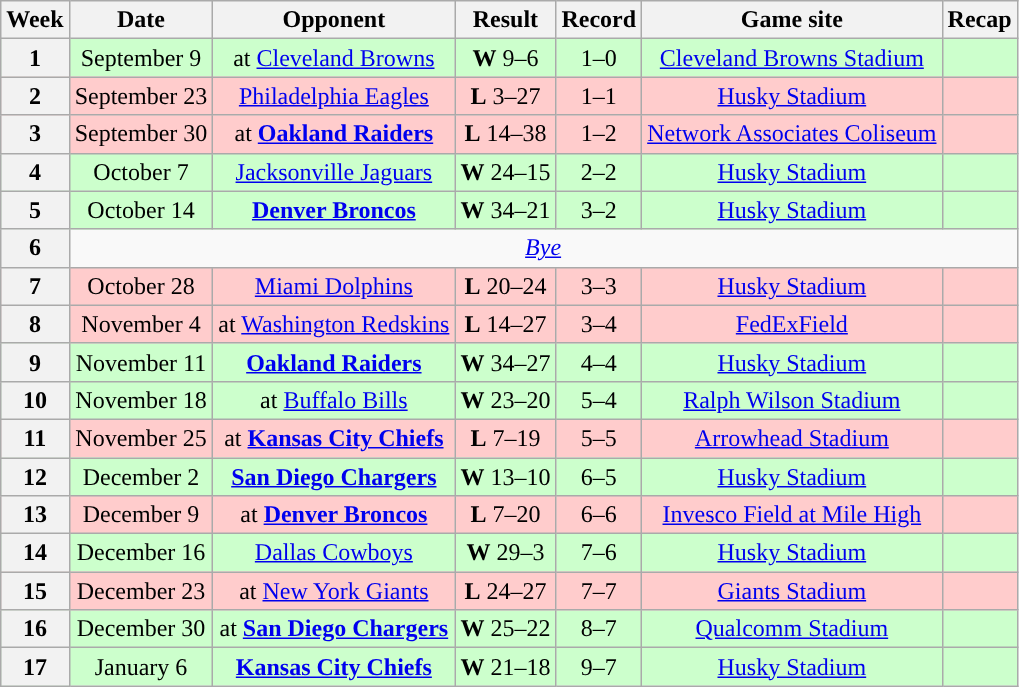<table class="wikitable" style="text-align:center">
<tr>
<th>Week</th>
<th>Date</th>
<th>Opponent</th>
<th>Result</th>
<th>Record</th>
<th>Game site</th>
<th>Recap</th>
</tr>
<tr style="background:#cfc">
<th>1</th>
<td>September 9</td>
<td>at <a href='#'>Cleveland Browns</a></td>
<td><strong>W</strong> 9–6</td>
<td>1–0</td>
<td><a href='#'>Cleveland Browns Stadium</a></td>
<td></td>
</tr>
<tr style="background:#fcc">
<th>2</th>
<td>September 23</td>
<td><a href='#'>Philadelphia Eagles</a></td>
<td><strong>L</strong> 3–27</td>
<td>1–1</td>
<td><a href='#'>Husky Stadium</a></td>
<td></td>
</tr>
<tr style="background:#fcc">
<th>3</th>
<td>September 30</td>
<td>at <strong><a href='#'>Oakland Raiders</a></strong></td>
<td><strong>L</strong> 14–38</td>
<td>1–2</td>
<td><a href='#'>Network Associates Coliseum</a></td>
<td></td>
</tr>
<tr style="background:#cfc">
<th>4</th>
<td>October 7</td>
<td><a href='#'>Jacksonville Jaguars</a></td>
<td><strong>W</strong> 24–15</td>
<td>2–2</td>
<td><a href='#'>Husky Stadium</a></td>
<td></td>
</tr>
<tr style="background:#cfc">
<th>5</th>
<td>October 14</td>
<td><strong><a href='#'>Denver Broncos</a></strong></td>
<td><strong>W</strong> 34–21</td>
<td>3–2</td>
<td><a href='#'>Husky Stadium</a></td>
<td></td>
</tr>
<tr>
<th>6</th>
<td colspan="6"><em><a href='#'>Bye</a></em></td>
</tr>
<tr style="background:#fcc">
<th>7</th>
<td>October 28</td>
<td><a href='#'>Miami Dolphins</a></td>
<td><strong>L</strong> 20–24</td>
<td>3–3</td>
<td><a href='#'>Husky Stadium</a></td>
<td></td>
</tr>
<tr style="background:#fcc">
<th>8</th>
<td>November 4</td>
<td>at <a href='#'>Washington Redskins</a></td>
<td><strong>L</strong> 14–27</td>
<td>3–4</td>
<td><a href='#'>FedExField</a></td>
<td></td>
</tr>
<tr style="background:#cfc">
<th>9</th>
<td>November 11</td>
<td><strong><a href='#'>Oakland Raiders</a></strong></td>
<td><strong>W</strong> 34–27</td>
<td>4–4</td>
<td><a href='#'>Husky Stadium</a></td>
<td></td>
</tr>
<tr style="background:#cfc">
<th>10</th>
<td>November 18</td>
<td>at <a href='#'>Buffalo Bills</a></td>
<td><strong>W</strong> 23–20</td>
<td>5–4</td>
<td><a href='#'>Ralph Wilson Stadium</a></td>
<td></td>
</tr>
<tr style="background:#fcc">
<th>11</th>
<td>November 25</td>
<td>at <strong><a href='#'>Kansas City Chiefs</a></strong></td>
<td><strong>L</strong> 7–19</td>
<td>5–5</td>
<td><a href='#'>Arrowhead Stadium</a></td>
<td></td>
</tr>
<tr style="background:#cfc">
<th>12</th>
<td>December 2</td>
<td><strong><a href='#'>San Diego Chargers</a></strong></td>
<td><strong>W</strong> 13–10 </td>
<td>6–5</td>
<td><a href='#'>Husky Stadium</a></td>
<td></td>
</tr>
<tr style="background:#fcc">
<th>13</th>
<td>December 9</td>
<td>at <strong><a href='#'>Denver Broncos</a></strong></td>
<td><strong>L</strong> 7–20</td>
<td>6–6</td>
<td><a href='#'>Invesco Field at Mile High</a></td>
<td></td>
</tr>
<tr style="background:#cfc">
<th>14</th>
<td>December 16</td>
<td><a href='#'>Dallas Cowboys</a></td>
<td><strong>W</strong> 29–3</td>
<td>7–6</td>
<td><a href='#'>Husky Stadium</a></td>
<td></td>
</tr>
<tr style="background:#fcc">
<th>15</th>
<td>December 23</td>
<td>at <a href='#'>New York Giants</a></td>
<td><strong>L</strong> 24–27</td>
<td>7–7</td>
<td><a href='#'>Giants Stadium</a></td>
<td></td>
</tr>
<tr style="background:#cfc">
<th>16</th>
<td>December 30</td>
<td>at <strong><a href='#'>San Diego Chargers</a></strong></td>
<td><strong>W</strong> 25–22</td>
<td>8–7</td>
<td><a href='#'>Qualcomm Stadium</a></td>
<td></td>
</tr>
<tr style="background:#cfc">
<th>17</th>
<td>January 6</td>
<td><strong><a href='#'>Kansas City Chiefs</a></strong></td>
<td><strong>W</strong> 21–18</td>
<td>9–7</td>
<td><a href='#'>Husky Stadium</a></td>
<td></td>
</tr>
</table>
